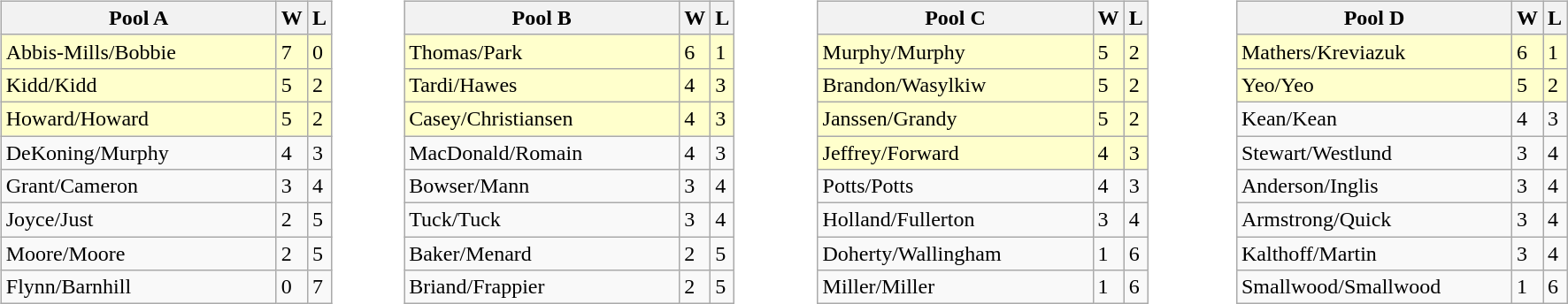<table table>
<tr>
<td valign=top width=10%><br><table class=wikitable>
<tr>
<th width=200>Pool A</th>
<th>W</th>
<th>L</th>
</tr>
<tr bgcolor=#ffffcc>
<td> Abbis-Mills/Bobbie</td>
<td>7</td>
<td>0</td>
</tr>
<tr bgcolor=#ffffcc>
<td> Kidd/Kidd</td>
<td>5</td>
<td>2</td>
</tr>
<tr bgcolor=#ffffcc>
<td> Howard/Howard</td>
<td>5</td>
<td>2</td>
</tr>
<tr>
<td> DeKoning/Murphy</td>
<td>4</td>
<td>3</td>
</tr>
<tr>
<td> Grant/Cameron</td>
<td>3</td>
<td>4</td>
</tr>
<tr>
<td> Joyce/Just</td>
<td>2</td>
<td>5</td>
</tr>
<tr>
<td> Moore/Moore</td>
<td>2</td>
<td>5</td>
</tr>
<tr>
<td> Flynn/Barnhill</td>
<td>0</td>
<td>7</td>
</tr>
</table>
</td>
<td valign=top width=10%><br><table class=wikitable>
<tr>
<th width=200>Pool B</th>
<th>W</th>
<th>L</th>
</tr>
<tr bgcolor=#ffffcc>
<td> Thomas/Park</td>
<td>6</td>
<td>1</td>
</tr>
<tr bgcolor=#ffffcc>
<td> Tardi/Hawes</td>
<td>4</td>
<td>3</td>
</tr>
<tr bgcolor=#ffffcc>
<td> Casey/Christiansen</td>
<td>4</td>
<td>3</td>
</tr>
<tr>
<td> MacDonald/Romain</td>
<td>4</td>
<td>3</td>
</tr>
<tr>
<td> Bowser/Mann</td>
<td>3</td>
<td>4</td>
</tr>
<tr>
<td> Tuck/Tuck</td>
<td>3</td>
<td>4</td>
</tr>
<tr>
<td> Baker/Menard</td>
<td>2</td>
<td>5</td>
</tr>
<tr>
<td> Briand/Frappier</td>
<td>2</td>
<td>5</td>
</tr>
</table>
</td>
<td valign=top width=10%><br><table class=wikitable>
<tr>
<th width=200>Pool C</th>
<th>W</th>
<th>L</th>
</tr>
<tr bgcolor=#ffffcc>
<td> Murphy/Murphy</td>
<td>5</td>
<td>2</td>
</tr>
<tr bgcolor=#ffffcc>
<td> Brandon/Wasylkiw</td>
<td>5</td>
<td>2</td>
</tr>
<tr bgcolor=#ffffcc>
<td> Janssen/Grandy</td>
<td>5</td>
<td>2</td>
</tr>
<tr bgcolor=#ffffcc>
<td> Jeffrey/Forward</td>
<td>4</td>
<td>3</td>
</tr>
<tr>
<td> Potts/Potts</td>
<td>4</td>
<td>3</td>
</tr>
<tr>
<td> Holland/Fullerton</td>
<td>3</td>
<td>4</td>
</tr>
<tr>
<td> Doherty/Wallingham</td>
<td>1</td>
<td>6</td>
</tr>
<tr>
<td> Miller/Miller</td>
<td>1</td>
<td>6</td>
</tr>
</table>
</td>
<td valign=top width=10%><br><table class=wikitable>
<tr>
<th width=200>Pool D</th>
<th>W</th>
<th>L</th>
</tr>
<tr bgcolor=#ffffcc>
<td> Mathers/Kreviazuk</td>
<td>6</td>
<td>1</td>
</tr>
<tr bgcolor=#ffffcc>
<td> Yeo/Yeo</td>
<td>5</td>
<td>2</td>
</tr>
<tr>
<td> Kean/Kean</td>
<td>4</td>
<td>3</td>
</tr>
<tr>
<td> Stewart/Westlund</td>
<td>3</td>
<td>4</td>
</tr>
<tr>
<td> Anderson/Inglis</td>
<td>3</td>
<td>4</td>
</tr>
<tr>
<td> Armstrong/Quick</td>
<td>3</td>
<td>4</td>
</tr>
<tr>
<td> Kalthoff/Martin</td>
<td>3</td>
<td>4</td>
</tr>
<tr>
<td> Smallwood/Smallwood</td>
<td>1</td>
<td>6</td>
</tr>
</table>
</td>
</tr>
</table>
